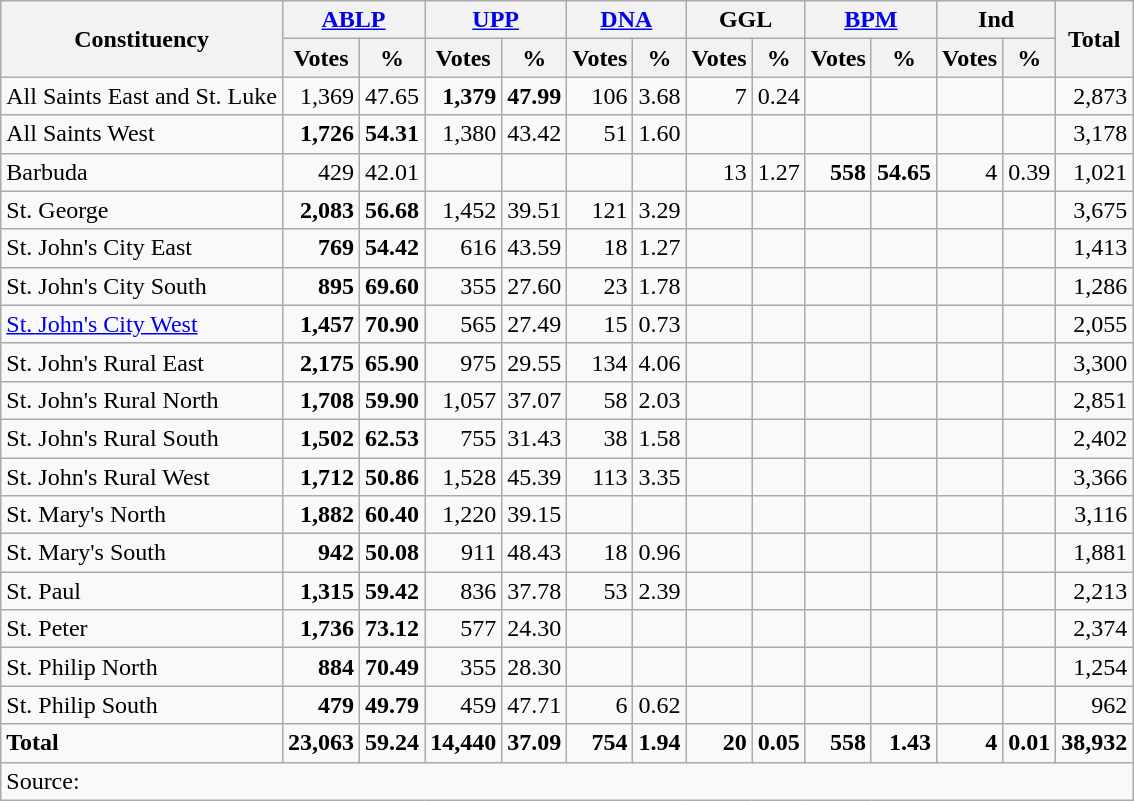<table class="wikitable sortable" style=text-align:right>
<tr>
<th rowspan=2>Constituency</th>
<th colspan=2><a href='#'>ABLP</a></th>
<th colspan=2><a href='#'>UPP</a></th>
<th colspan=2><a href='#'>DNA</a></th>
<th colspan=2>GGL</th>
<th colspan=2><a href='#'>BPM</a></th>
<th colspan=2>Ind</th>
<th rowspan=2>Total</th>
</tr>
<tr>
<th>Votes</th>
<th>%</th>
<th>Votes</th>
<th>%</th>
<th>Votes</th>
<th>%</th>
<th>Votes</th>
<th>%</th>
<th>Votes</th>
<th>%</th>
<th>Votes</th>
<th>%</th>
</tr>
<tr>
<td align=left>All Saints East and St. Luke</td>
<td>1,369</td>
<td>47.65</td>
<td><strong>1,379</strong></td>
<td><strong>47.99</strong></td>
<td>106</td>
<td>3.68</td>
<td>7</td>
<td>0.24</td>
<td></td>
<td></td>
<td></td>
<td></td>
<td>2,873</td>
</tr>
<tr>
<td align=left>All Saints West</td>
<td><strong>1,726</strong></td>
<td><strong>54.31</strong></td>
<td>1,380</td>
<td>43.42</td>
<td>51</td>
<td>1.60</td>
<td></td>
<td></td>
<td></td>
<td></td>
<td></td>
<td></td>
<td>3,178</td>
</tr>
<tr>
<td align=left>Barbuda</td>
<td>429</td>
<td>42.01</td>
<td></td>
<td></td>
<td></td>
<td></td>
<td>13</td>
<td>1.27</td>
<td><strong>558</strong></td>
<td><strong>54.65</strong></td>
<td>4</td>
<td>0.39</td>
<td>1,021</td>
</tr>
<tr>
<td align=left>St. George</td>
<td><strong>2,083</strong></td>
<td><strong>56.68</strong></td>
<td>1,452</td>
<td>39.51</td>
<td>121</td>
<td>3.29</td>
<td></td>
<td></td>
<td></td>
<td></td>
<td></td>
<td></td>
<td>3,675</td>
</tr>
<tr>
<td align=left>St. John's City East</td>
<td><strong>769</strong></td>
<td><strong>54.42</strong></td>
<td>616</td>
<td>43.59</td>
<td>18</td>
<td>1.27</td>
<td></td>
<td></td>
<td></td>
<td></td>
<td></td>
<td></td>
<td>1,413</td>
</tr>
<tr>
<td align=left>St. John's City South</td>
<td><strong>895</strong></td>
<td><strong>69.60</strong></td>
<td>355</td>
<td>27.60</td>
<td>23</td>
<td>1.78</td>
<td></td>
<td></td>
<td></td>
<td></td>
<td></td>
<td></td>
<td>1,286</td>
</tr>
<tr>
<td align=left><a href='#'>St. John's City West</a></td>
<td><strong>1,457</strong></td>
<td><strong>70.90</strong></td>
<td>565</td>
<td>27.49</td>
<td>15</td>
<td>0.73</td>
<td></td>
<td></td>
<td></td>
<td></td>
<td></td>
<td></td>
<td>2,055</td>
</tr>
<tr>
<td align=left>St. John's Rural East</td>
<td><strong>2,175</strong></td>
<td><strong>65.90</strong></td>
<td>975</td>
<td>29.55</td>
<td>134</td>
<td>4.06</td>
<td></td>
<td></td>
<td></td>
<td></td>
<td></td>
<td></td>
<td>3,300</td>
</tr>
<tr>
<td align=left>St. John's Rural North</td>
<td><strong>1,708</strong></td>
<td><strong>59.90</strong></td>
<td>1,057</td>
<td>37.07</td>
<td>58</td>
<td>2.03</td>
<td></td>
<td></td>
<td></td>
<td></td>
<td></td>
<td></td>
<td>2,851</td>
</tr>
<tr>
<td align=left>St. John's Rural South</td>
<td><strong>1,502</strong></td>
<td><strong>62.53</strong></td>
<td>755</td>
<td>31.43</td>
<td>38</td>
<td>1.58</td>
<td></td>
<td></td>
<td></td>
<td></td>
<td></td>
<td></td>
<td>2,402</td>
</tr>
<tr>
<td align=left>St. John's Rural West</td>
<td><strong>1,712</strong></td>
<td><strong>50.86</strong></td>
<td>1,528</td>
<td>45.39</td>
<td>113</td>
<td>3.35</td>
<td></td>
<td></td>
<td></td>
<td></td>
<td></td>
<td></td>
<td>3,366</td>
</tr>
<tr>
<td align=left>St. Mary's North</td>
<td><strong>1,882</strong></td>
<td><strong>60.40</strong></td>
<td>1,220</td>
<td>39.15</td>
<td></td>
<td></td>
<td></td>
<td></td>
<td></td>
<td></td>
<td></td>
<td></td>
<td>3,116</td>
</tr>
<tr>
<td align=left>St. Mary's South</td>
<td><strong>942</strong></td>
<td><strong>50.08</strong></td>
<td>911</td>
<td>48.43</td>
<td>18</td>
<td>0.96</td>
<td></td>
<td></td>
<td></td>
<td></td>
<td></td>
<td></td>
<td>1,881</td>
</tr>
<tr>
<td align=left>St. Paul</td>
<td><strong>1,315</strong></td>
<td><strong>59.42</strong></td>
<td>836</td>
<td>37.78</td>
<td>53</td>
<td>2.39</td>
<td></td>
<td></td>
<td></td>
<td></td>
<td></td>
<td></td>
<td>2,213</td>
</tr>
<tr>
<td align=left>St. Peter</td>
<td><strong>1,736</strong></td>
<td><strong>73.12</strong></td>
<td>577</td>
<td>24.30</td>
<td></td>
<td></td>
<td></td>
<td></td>
<td></td>
<td></td>
<td></td>
<td></td>
<td>2,374</td>
</tr>
<tr>
<td align=left>St. Philip North</td>
<td><strong>884</strong></td>
<td><strong>70.49</strong></td>
<td>355</td>
<td>28.30</td>
<td></td>
<td></td>
<td></td>
<td></td>
<td></td>
<td></td>
<td></td>
<td></td>
<td>1,254</td>
</tr>
<tr>
<td align=left>St. Philip South</td>
<td><strong>479</strong></td>
<td><strong>49.79</strong></td>
<td>459</td>
<td>47.71</td>
<td>6</td>
<td>0.62</td>
<td></td>
<td></td>
<td></td>
<td></td>
<td></td>
<td></td>
<td>962</td>
</tr>
<tr style=font-weight:bold>
<td align=left>Total</td>
<td>23,063</td>
<td>59.24</td>
<td>14,440</td>
<td>37.09</td>
<td>754</td>
<td>1.94</td>
<td>20</td>
<td>0.05</td>
<td>558</td>
<td>1.43</td>
<td>4</td>
<td>0.01</td>
<td>38,932</td>
</tr>
<tr class=sortbottom>
<td align=left colspan=14>Source: </td>
</tr>
</table>
